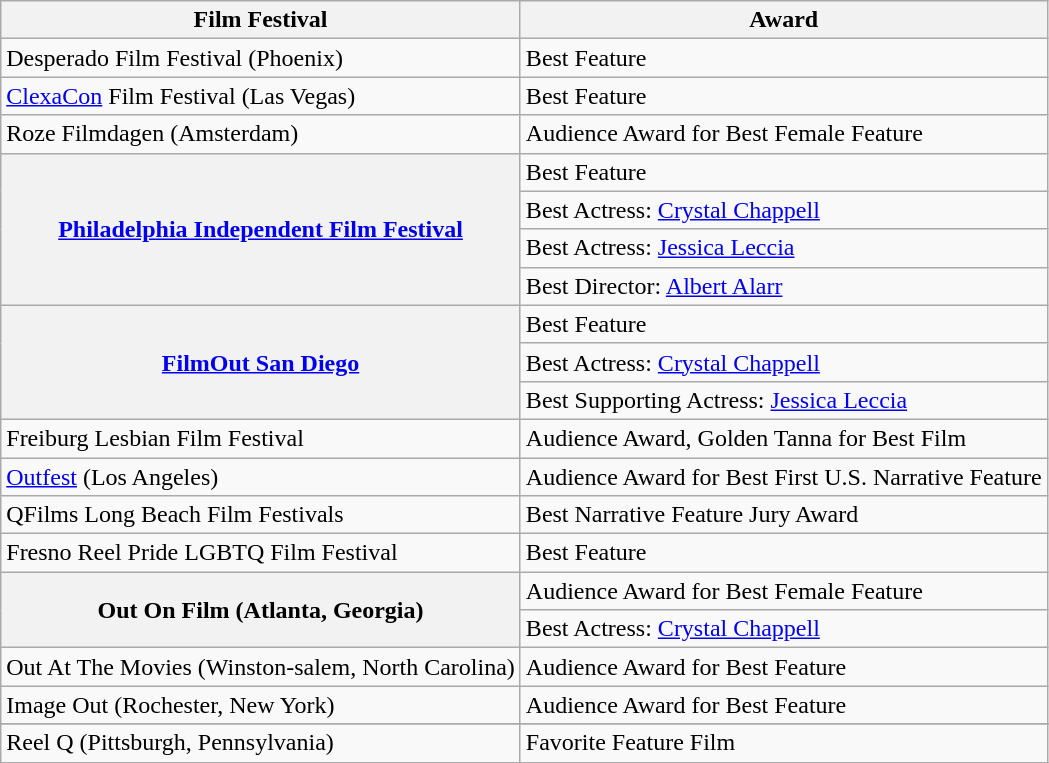<table class="wikitable sortable plainrowheaders">
<tr>
<th scope="col">Film Festival</th>
<th scope="col">Award</th>
</tr>
<tr>
<td>Desperado Film Festival (Phoenix)</td>
<td>Best Feature </td>
</tr>
<tr>
<td><a href='#'>ClexaCon</a> Film Festival (Las Vegas)</td>
<td>Best Feature </td>
</tr>
<tr>
<td>Roze Filmdagen (Amsterdam)</td>
<td>Audience Award for Best Female Feature </td>
</tr>
<tr>
<th scope="row" rowspan=4><a href='#'>Philadelphia Independent Film Festival</a></th>
<td>Best Feature</td>
</tr>
<tr>
<td>Best Actress: <a href='#'>Crystal Chappell</a></td>
</tr>
<tr>
<td>Best Actress: <a href='#'>Jessica Leccia</a></td>
</tr>
<tr>
<td>Best Director: <a href='#'>Albert Alarr</a></td>
</tr>
<tr>
<th scope="row" rowspan=3><a href='#'>FilmOut San Diego</a></th>
<td>Best Feature</td>
</tr>
<tr>
<td>Best Actress: <a href='#'>Crystal Chappell</a></td>
</tr>
<tr>
<td>Best Supporting Actress: <a href='#'>Jessica Leccia</a></td>
</tr>
<tr>
<td>Freiburg Lesbian Film Festival</td>
<td>Audience Award, Golden Tanna for Best Film </td>
</tr>
<tr>
<td><a href='#'>Outfest</a> (Los Angeles)</td>
<td>Audience Award for Best First U.S. Narrative Feature </td>
</tr>
<tr>
<td>QFilms Long Beach Film Festivals</td>
<td>Best Narrative Feature Jury Award</td>
</tr>
<tr>
<td>Fresno Reel Pride LGBTQ Film Festival</td>
<td>Best Feature</td>
</tr>
<tr>
<th scope="row" rowspan=2>Out On Film (Atlanta, Georgia)</th>
<td>Audience Award for Best Female Feature</td>
</tr>
<tr>
<td>Best Actress: <a href='#'>Crystal Chappell</a></td>
</tr>
<tr>
<td>Out At The Movies (Winston-salem, North Carolina)</td>
<td>Audience Award for Best Feature  </td>
</tr>
<tr>
<td>Image Out (Rochester, New York)</td>
<td>Audience Award for Best Feature </td>
</tr>
<tr>
</tr>
<tr>
<td>Reel Q (Pittsburgh, Pennsylvania)</td>
<td>Favorite Feature Film </td>
</tr>
<tr>
</tr>
</table>
